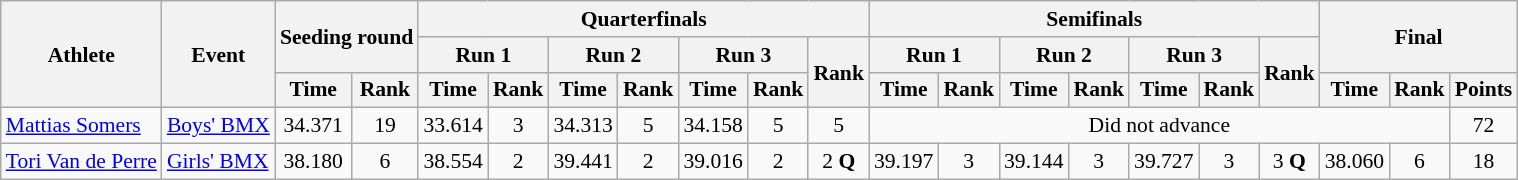<table class="wikitable" border="1" style="font-size:90%">
<tr>
<th rowspan=3>Athlete</th>
<th rowspan=3>Event</th>
<th rowspan=2 colspan=2>Seeding round</th>
<th colspan=7>Quarterfinals</th>
<th colspan=7>Semifinals</th>
<th rowspan=2 colspan=3>Final</th>
</tr>
<tr>
<th colspan=2>Run 1</th>
<th colspan=2>Run 2</th>
<th colspan=2>Run 3</th>
<th rowspan=2>Rank</th>
<th colspan=2>Run 1</th>
<th colspan=2>Run 2</th>
<th colspan=2>Run 3</th>
<th rowspan=2>Rank</th>
</tr>
<tr>
<th>Time</th>
<th>Rank</th>
<th>Time</th>
<th>Rank</th>
<th>Time</th>
<th>Rank</th>
<th>Time</th>
<th>Rank</th>
<th>Time</th>
<th>Rank</th>
<th>Time</th>
<th>Rank</th>
<th>Time</th>
<th>Rank</th>
<th>Time</th>
<th>Rank</th>
<th>Points</th>
</tr>
<tr>
<td><a href='#'>Mattias Somers</a></td>
<td><a href='#'>Boys' BMX</a></td>
<td align=center>34.371</td>
<td align=center>19</td>
<td align=center>33.614</td>
<td align=center>3</td>
<td align=center>34.313</td>
<td align=center>5</td>
<td align=center>34.158</td>
<td align=center>5</td>
<td align=center>5</td>
<td align=center colspan=9>Did not advance</td>
<td align=center>72</td>
</tr>
<tr>
<td><a href='#'>Tori Van de Perre</a></td>
<td><a href='#'>Girls' BMX</a></td>
<td align=center>38.180</td>
<td align=center>6</td>
<td align=center>38.554</td>
<td align=center>2</td>
<td align=center>39.441</td>
<td align=center>2</td>
<td align=center>39.016</td>
<td align=center>2</td>
<td align=center>2 <strong>Q</strong></td>
<td align=center>39.197</td>
<td align=center>3</td>
<td align=center>39.144</td>
<td align=center>3</td>
<td align=center>39.727</td>
<td align=center>3</td>
<td align=center>3 <strong>Q</strong></td>
<td align=center>38.060</td>
<td align=center>6</td>
<td align=center>18</td>
</tr>
</table>
